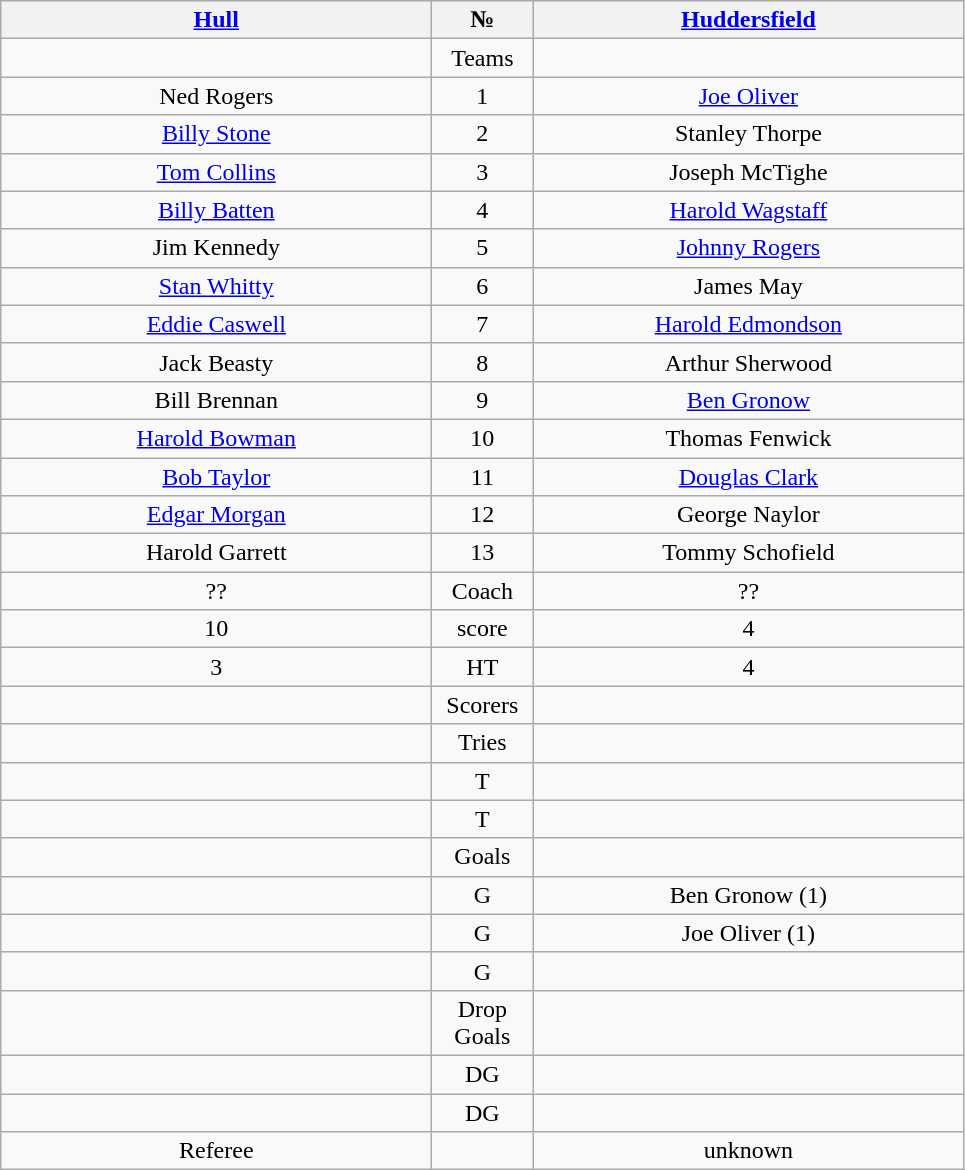<table class="wikitable" style="text-align:center;">
<tr>
<th width=280 abbr=winner><a href='#'>Hull</a></th>
<th width=60 abbr="Number">№</th>
<th width=280 abbr=runner-up><a href='#'>Huddersfield</a></th>
</tr>
<tr>
<td></td>
<td>Teams</td>
<td></td>
</tr>
<tr>
<td>Ned Rogers</td>
<td>1</td>
<td><a href='#'>Joe Oliver</a></td>
</tr>
<tr>
<td><a href='#'>Billy Stone</a></td>
<td>2</td>
<td>Stanley Thorpe</td>
</tr>
<tr>
<td><a href='#'>Tom Collins</a></td>
<td>3</td>
<td>Joseph McTighe</td>
</tr>
<tr>
<td><a href='#'>Billy Batten</a></td>
<td>4</td>
<td><a href='#'>Harold Wagstaff</a></td>
</tr>
<tr>
<td>Jim Kennedy</td>
<td>5</td>
<td><a href='#'>Johnny Rogers</a></td>
</tr>
<tr>
<td><a href='#'>Stan Whitty</a></td>
<td>6</td>
<td>James May</td>
</tr>
<tr>
<td><a href='#'>Eddie Caswell</a></td>
<td>7</td>
<td><a href='#'>Harold Edmondson</a></td>
</tr>
<tr>
<td>Jack Beasty</td>
<td>8</td>
<td>Arthur Sherwood</td>
</tr>
<tr>
<td>Bill Brennan</td>
<td>9</td>
<td><a href='#'>Ben Gronow</a></td>
</tr>
<tr>
<td><a href='#'>Harold Bowman</a></td>
<td>10</td>
<td>Thomas Fenwick</td>
</tr>
<tr>
<td><a href='#'>Bob Taylor</a></td>
<td>11</td>
<td><a href='#'>Douglas Clark</a></td>
</tr>
<tr>
<td><a href='#'>Edgar Morgan</a></td>
<td>12</td>
<td>George Naylor</td>
</tr>
<tr>
<td>Harold Garrett</td>
<td>13</td>
<td>Tommy Schofield</td>
</tr>
<tr>
<td>??</td>
<td>Coach</td>
<td>??</td>
</tr>
<tr>
<td>10</td>
<td>score</td>
<td>4</td>
</tr>
<tr>
<td>3</td>
<td>HT</td>
<td>4</td>
</tr>
<tr>
<td></td>
<td>Scorers</td>
<td></td>
</tr>
<tr>
<td></td>
<td>Tries</td>
<td></td>
</tr>
<tr>
<td></td>
<td>T</td>
<td></td>
</tr>
<tr>
<td></td>
<td>T</td>
<td></td>
</tr>
<tr>
<td></td>
<td>Goals</td>
<td></td>
</tr>
<tr>
<td></td>
<td>G</td>
<td>Ben Gronow (1)</td>
</tr>
<tr>
<td></td>
<td>G</td>
<td>Joe Oliver (1)</td>
</tr>
<tr>
<td></td>
<td>G</td>
<td></td>
</tr>
<tr>
<td></td>
<td>Drop Goals</td>
<td></td>
</tr>
<tr>
<td></td>
<td>DG</td>
<td></td>
</tr>
<tr>
<td></td>
<td>DG</td>
<td></td>
</tr>
<tr>
<td>Referee</td>
<td></td>
<td>unknown</td>
</tr>
</table>
